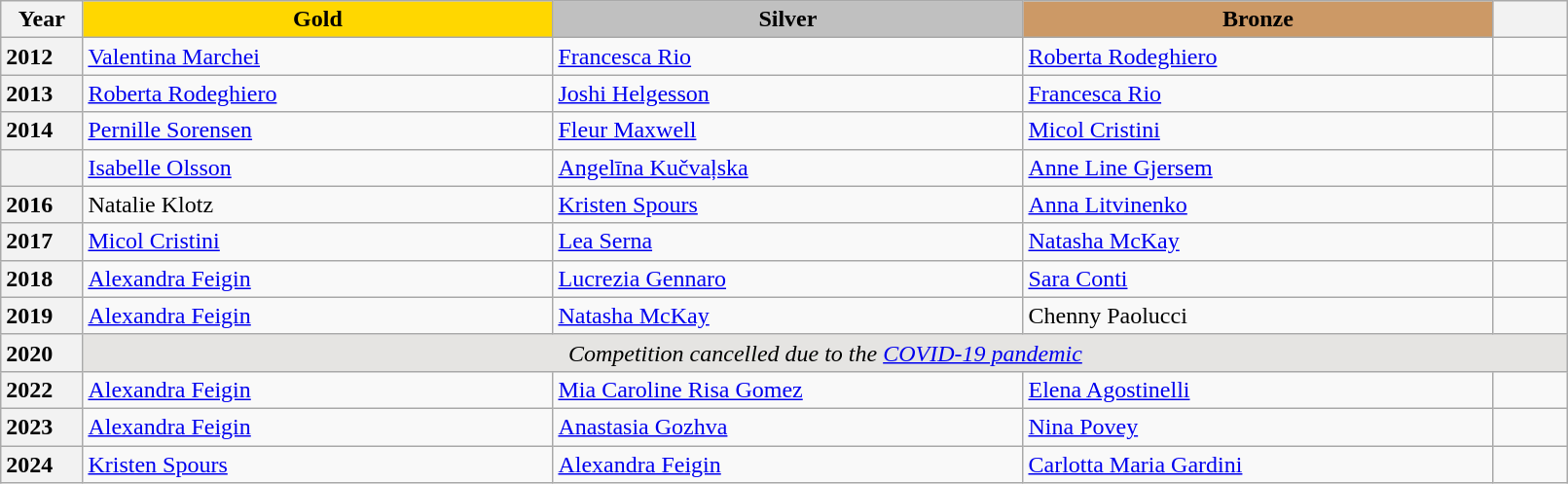<table class="wikitable unsortable" style="text-align:left; width:85%">
<tr>
<th scope="col" style="text-align:center">Year</th>
<td scope="col" style="text-align:center; width:30%; background:gold"><strong>Gold</strong></td>
<td scope="col" style="text-align:center; width:30%; background:silver"><strong>Silver</strong></td>
<td scope="col" style="text-align:center; width:30%; background:#c96"><strong>Bronze</strong></td>
<th scope="col" style="text-align:center"></th>
</tr>
<tr>
<th scope="row" style="text-align:left">2012</th>
<td> <a href='#'>Valentina Marchei</a></td>
<td> <a href='#'>Francesca Rio</a></td>
<td> <a href='#'>Roberta Rodeghiero</a></td>
<td></td>
</tr>
<tr>
<th scope="row" style="text-align:left">2013</th>
<td> <a href='#'>Roberta Rodeghiero</a></td>
<td> <a href='#'>Joshi Helgesson</a></td>
<td> <a href='#'>Francesca Rio</a></td>
<td></td>
</tr>
<tr>
<th scope="row" style="text-align:left">2014</th>
<td> <a href='#'>Pernille Sorensen</a></td>
<td> <a href='#'>Fleur Maxwell</a></td>
<td> <a href='#'>Micol Cristini</a></td>
<td></td>
</tr>
<tr>
<th scope="row" style="text-align:left"></th>
<td> <a href='#'>Isabelle Olsson</a></td>
<td> <a href='#'>Angelīna Kučvaļska</a></td>
<td> <a href='#'>Anne Line Gjersem</a></td>
<td></td>
</tr>
<tr>
<th scope="row" style="text-align:left">2016</th>
<td> Natalie Klotz</td>
<td> <a href='#'>Kristen Spours</a></td>
<td> <a href='#'>Anna Litvinenko</a></td>
<td></td>
</tr>
<tr>
<th scope="row" style="text-align:left">2017</th>
<td> <a href='#'>Micol Cristini</a></td>
<td> <a href='#'>Lea Serna</a></td>
<td> <a href='#'>Natasha McKay</a></td>
<td></td>
</tr>
<tr>
<th scope="row" style="text-align:left">2018</th>
<td> <a href='#'>Alexandra Feigin</a></td>
<td> <a href='#'>Lucrezia Gennaro</a></td>
<td> <a href='#'>Sara Conti</a></td>
<td></td>
</tr>
<tr>
<th scope="row" style="text-align:left">2019</th>
<td> <a href='#'>Alexandra Feigin</a></td>
<td> <a href='#'>Natasha McKay</a></td>
<td> Chenny Paolucci</td>
<td></td>
</tr>
<tr>
<th scope="row" style="text-align:left">2020</th>
<td colspan="4" align="center" bgcolor="e5e4e2"><em>Competition cancelled due to the <a href='#'>COVID-19 pandemic</a></em></td>
</tr>
<tr>
<th scope="row" style="text-align:left">2022</th>
<td> <a href='#'>Alexandra Feigin</a></td>
<td> <a href='#'>Mia Caroline Risa Gomez</a></td>
<td> <a href='#'>Elena Agostinelli</a></td>
<td></td>
</tr>
<tr>
<th scope="row" style="text-align:left">2023</th>
<td> <a href='#'>Alexandra Feigin</a></td>
<td> <a href='#'>Anastasia Gozhva</a></td>
<td> <a href='#'>Nina Povey</a></td>
<td></td>
</tr>
<tr>
<th scope="row" style="text-align:left">2024</th>
<td> <a href='#'>Kristen Spours</a></td>
<td> <a href='#'>Alexandra Feigin</a></td>
<td> <a href='#'>Carlotta Maria Gardini</a></td>
<td></td>
</tr>
</table>
